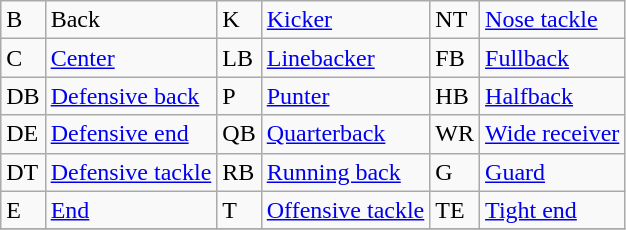<table class="wikitable">
<tr>
<td>B</td>
<td>Back</td>
<td>K</td>
<td><a href='#'>Kicker</a></td>
<td>NT</td>
<td><a href='#'>Nose tackle</a></td>
</tr>
<tr>
<td>C</td>
<td><a href='#'>Center</a></td>
<td>LB</td>
<td><a href='#'>Linebacker</a></td>
<td>FB</td>
<td><a href='#'>Fullback</a></td>
</tr>
<tr>
<td>DB</td>
<td><a href='#'>Defensive back</a></td>
<td>P</td>
<td><a href='#'>Punter</a></td>
<td>HB</td>
<td><a href='#'>Halfback</a></td>
</tr>
<tr>
<td>DE</td>
<td><a href='#'>Defensive end</a></td>
<td>QB</td>
<td><a href='#'>Quarterback</a></td>
<td>WR</td>
<td><a href='#'>Wide receiver</a></td>
</tr>
<tr>
<td>DT</td>
<td><a href='#'>Defensive tackle</a></td>
<td>RB</td>
<td><a href='#'>Running back</a></td>
<td>G</td>
<td><a href='#'>Guard</a></td>
</tr>
<tr>
<td>E</td>
<td><a href='#'>End</a></td>
<td>T</td>
<td><a href='#'>Offensive tackle</a></td>
<td>TE</td>
<td><a href='#'>Tight end</a></td>
</tr>
<tr>
</tr>
</table>
